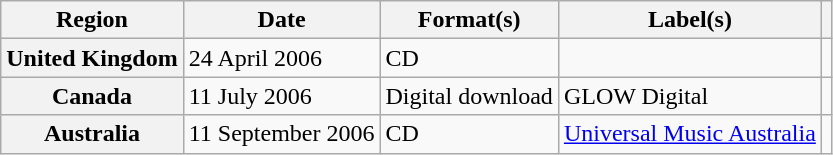<table class="wikitable plainrowheaders">
<tr>
<th scope="col">Region</th>
<th scope="col">Date</th>
<th scope="col">Format(s)</th>
<th scope="col">Label(s)</th>
<th scope="col"></th>
</tr>
<tr>
<th scope="row">United Kingdom</th>
<td>24 April 2006</td>
<td>CD</td>
<td></td>
<td></td>
</tr>
<tr>
<th scope="row">Canada</th>
<td>11 July 2006</td>
<td>Digital download</td>
<td>GLOW Digital</td>
<td></td>
</tr>
<tr>
<th scope="row">Australia</th>
<td>11 September 2006</td>
<td>CD</td>
<td><a href='#'>Universal Music Australia</a></td>
<td></td>
</tr>
</table>
